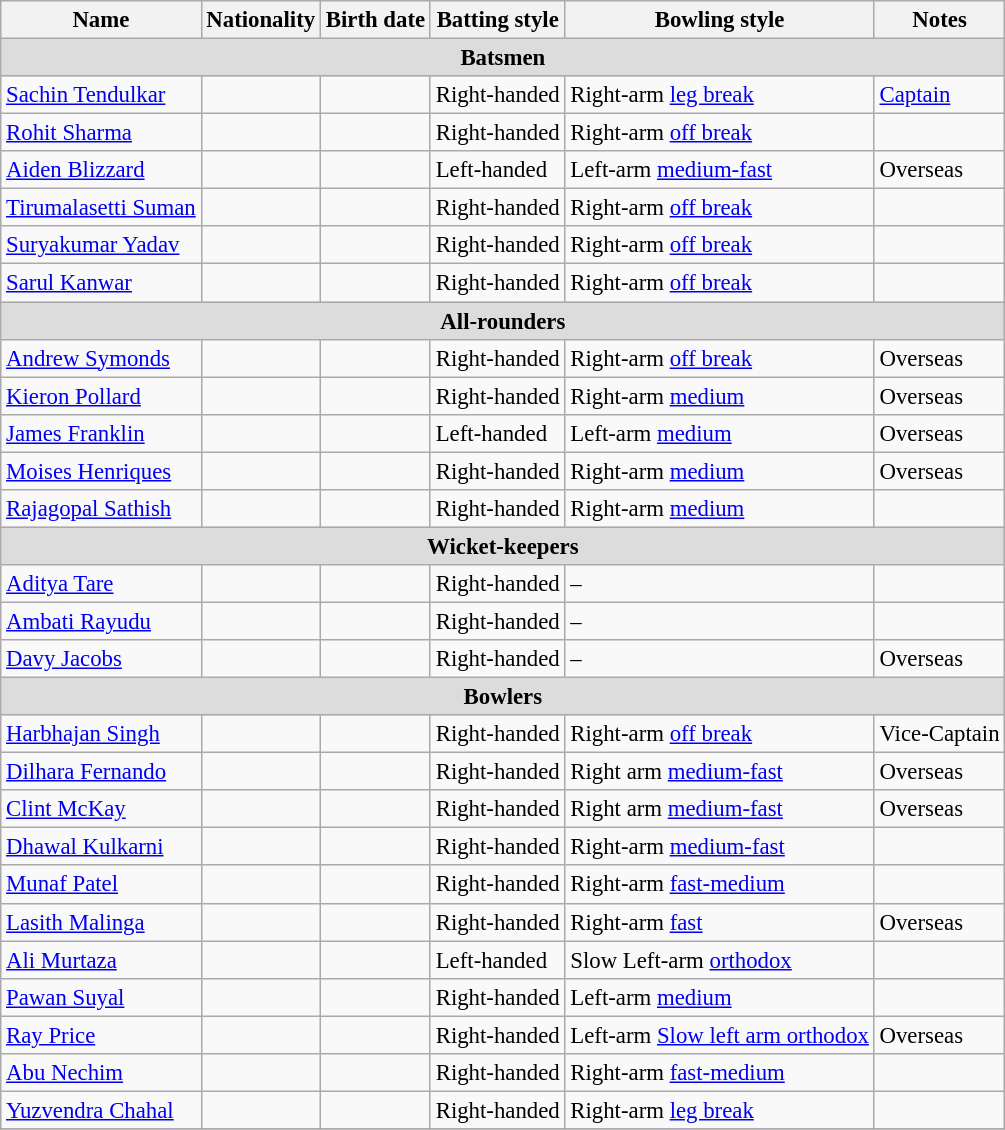<table class="wikitable" style="font-size:95%;">
<tr>
<th>Name</th>
<th>Nationality</th>
<th>Birth date</th>
<th>Batting style</th>
<th>Bowling style</th>
<th>Notes</th>
</tr>
<tr>
<th colspan="7" style="background: #DCDCDC" align=center>Batsmen</th>
</tr>
<tr>
<td><a href='#'>Sachin Tendulkar</a></td>
<td></td>
<td></td>
<td>Right-handed</td>
<td>Right-arm <a href='#'>leg break</a></td>
<td><a href='#'>Captain</a></td>
</tr>
<tr>
<td><a href='#'>Rohit Sharma</a></td>
<td></td>
<td></td>
<td>Right-handed</td>
<td>Right-arm <a href='#'>off break</a></td>
<td></td>
</tr>
<tr>
<td><a href='#'>Aiden Blizzard</a></td>
<td></td>
<td></td>
<td>Left-handed</td>
<td>Left-arm <a href='#'>medium-fast</a></td>
<td>Overseas</td>
</tr>
<tr>
<td><a href='#'>Tirumalasetti Suman</a></td>
<td></td>
<td></td>
<td>Right-handed</td>
<td>Right-arm <a href='#'>off break</a></td>
<td></td>
</tr>
<tr>
<td><a href='#'>Suryakumar Yadav</a></td>
<td></td>
<td></td>
<td>Right-handed</td>
<td>Right-arm <a href='#'>off break</a></td>
<td></td>
</tr>
<tr>
<td><a href='#'>Sarul Kanwar</a></td>
<td></td>
<td></td>
<td>Right-handed</td>
<td>Right-arm <a href='#'>off break</a></td>
<td></td>
</tr>
<tr>
<th colspan="6" style="background: #DCDCDC" align=center>All-rounders</th>
</tr>
<tr>
<td><a href='#'>Andrew Symonds</a></td>
<td></td>
<td></td>
<td>Right-handed</td>
<td>Right-arm <a href='#'>off break</a></td>
<td>Overseas</td>
</tr>
<tr>
<td><a href='#'>Kieron Pollard</a></td>
<td></td>
<td></td>
<td>Right-handed</td>
<td>Right-arm <a href='#'>medium</a></td>
<td>Overseas</td>
</tr>
<tr>
<td><a href='#'>James Franklin</a></td>
<td></td>
<td></td>
<td>Left-handed</td>
<td>Left-arm <a href='#'>medium</a></td>
<td>Overseas</td>
</tr>
<tr>
<td><a href='#'>Moises Henriques</a></td>
<td></td>
<td></td>
<td>Right-handed</td>
<td>Right-arm <a href='#'>medium</a></td>
<td>Overseas</td>
</tr>
<tr>
<td><a href='#'>Rajagopal Sathish</a></td>
<td></td>
<td></td>
<td>Right-handed</td>
<td>Right-arm <a href='#'>medium</a></td>
</tr>
<tr>
<th colspan="6" style="background: #DCDCDC" align=center>Wicket-keepers</th>
</tr>
<tr>
<td><a href='#'>Aditya Tare</a></td>
<td></td>
<td></td>
<td>Right-handed</td>
<td>–</td>
<td></td>
</tr>
<tr>
<td><a href='#'>Ambati Rayudu</a></td>
<td></td>
<td></td>
<td>Right-handed</td>
<td>–</td>
<td></td>
</tr>
<tr>
<td><a href='#'>Davy Jacobs</a></td>
<td></td>
<td></td>
<td>Right-handed</td>
<td>–</td>
<td>Overseas</td>
</tr>
<tr>
<th colspan="6" style="background: #DCDCDC" align=center>Bowlers</th>
</tr>
<tr>
<td><a href='#'>Harbhajan Singh</a></td>
<td></td>
<td></td>
<td>Right-handed</td>
<td>Right-arm <a href='#'>off break</a></td>
<td>Vice-Captain</td>
</tr>
<tr>
<td><a href='#'>Dilhara Fernando</a></td>
<td></td>
<td></td>
<td>Right-handed</td>
<td>Right arm <a href='#'>medium-fast</a></td>
<td>Overseas</td>
</tr>
<tr>
<td><a href='#'>Clint McKay</a></td>
<td></td>
<td></td>
<td>Right-handed</td>
<td>Right arm <a href='#'>medium-fast</a></td>
<td>Overseas</td>
</tr>
<tr>
<td><a href='#'>Dhawal Kulkarni</a></td>
<td></td>
<td></td>
<td>Right-handed</td>
<td>Right-arm <a href='#'>medium-fast</a></td>
<td></td>
</tr>
<tr>
<td><a href='#'>Munaf Patel</a></td>
<td></td>
<td></td>
<td>Right-handed</td>
<td>Right-arm <a href='#'>fast-medium</a></td>
<td></td>
</tr>
<tr>
<td><a href='#'>Lasith Malinga</a></td>
<td></td>
<td></td>
<td>Right-handed</td>
<td>Right-arm <a href='#'>fast</a></td>
<td>Overseas</td>
</tr>
<tr>
<td><a href='#'>Ali Murtaza</a></td>
<td></td>
<td></td>
<td>Left-handed</td>
<td>Slow Left-arm <a href='#'>orthodox</a></td>
<td></td>
</tr>
<tr>
<td><a href='#'>Pawan Suyal</a></td>
<td></td>
<td></td>
<td>Right-handed</td>
<td>Left-arm <a href='#'>medium</a></td>
<td></td>
</tr>
<tr>
<td><a href='#'>Ray Price</a></td>
<td></td>
<td></td>
<td>Right-handed</td>
<td>Left-arm <a href='#'>Slow left arm orthodox</a></td>
<td>Overseas</td>
</tr>
<tr>
<td><a href='#'>Abu Nechim</a></td>
<td></td>
<td></td>
<td>Right-handed</td>
<td>Right-arm <a href='#'>fast-medium</a></td>
<td></td>
</tr>
<tr>
<td><a href='#'>Yuzvendra Chahal</a></td>
<td></td>
<td></td>
<td>Right-handed</td>
<td>Right-arm <a href='#'>leg break</a></td>
<td></td>
</tr>
<tr>
</tr>
</table>
